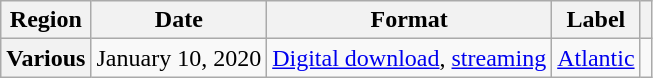<table class="wikitable plainrowheaders">
<tr>
<th>Region</th>
<th>Date</th>
<th>Format</th>
<th>Label</th>
<th></th>
</tr>
<tr>
<th scope="row">Various</th>
<td>January 10, 2020</td>
<td><a href='#'>Digital download</a>, <a href='#'>streaming</a></td>
<td><a href='#'>Atlantic</a></td>
<td></td>
</tr>
</table>
